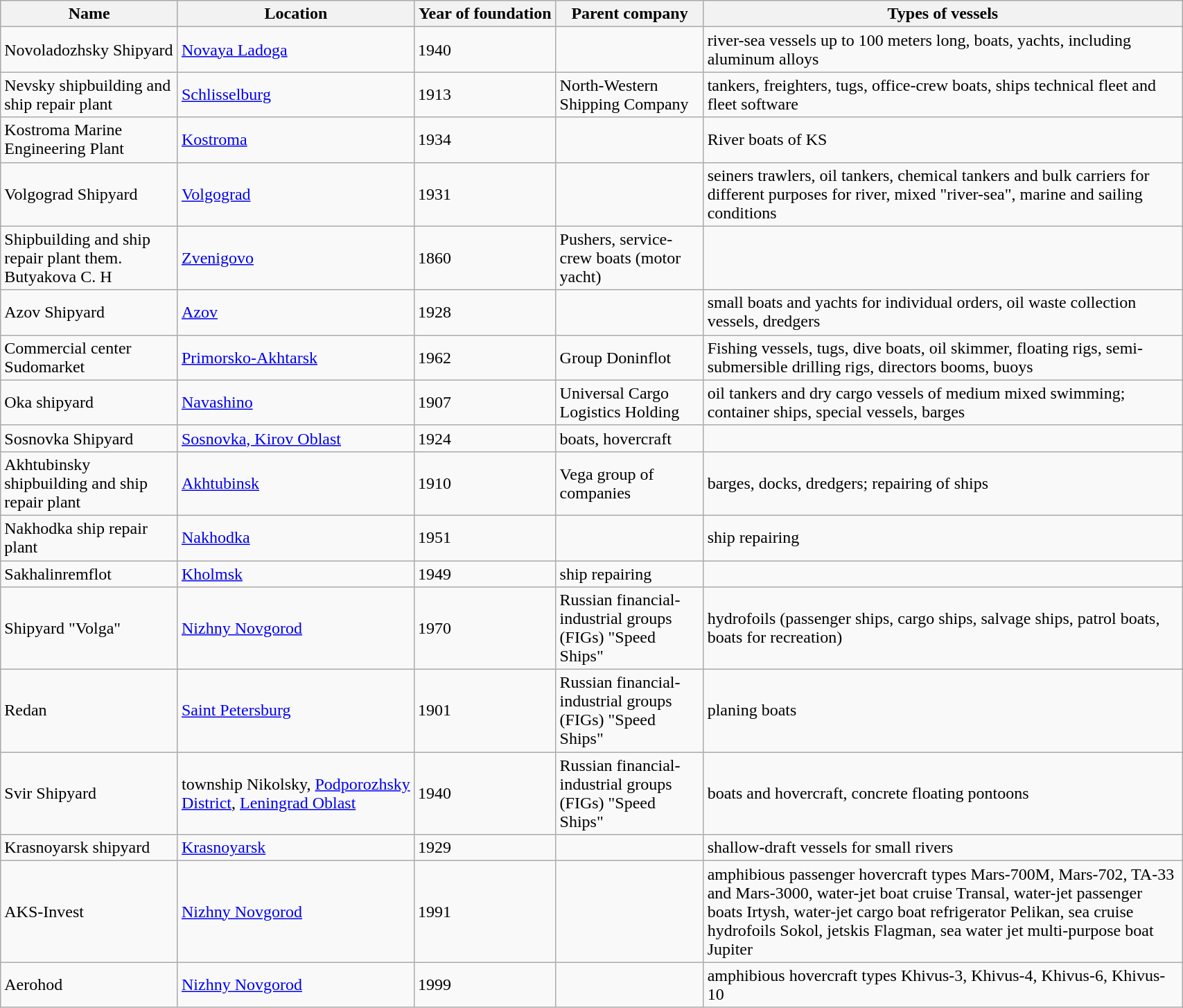<table class="wikitable" style="width:90%;">
<tr>
<th style="width:15%;">Name</th>
<th style="width:20%;">Location</th>
<th style="width:12%;">Year of foundation</th>
<th>Parent company</th>
<th>Types of vessels</th>
</tr>
<tr>
<td>Novoladozhsky Shipyard</td>
<td><a href='#'>Novaya Ladoga</a></td>
<td>1940</td>
<td></td>
<td>river-sea vessels up to 100 meters long, boats, yachts, including aluminum alloys</td>
</tr>
<tr>
<td>Nevsky shipbuilding and ship repair plant</td>
<td><a href='#'>Schlisselburg</a></td>
<td>1913</td>
<td>North-Western Shipping Company</td>
<td>tankers, freighters, tugs, office-crew boats, ships technical fleet and fleet software</td>
</tr>
<tr>
<td>Kostroma Marine Engineering Plant</td>
<td><a href='#'>Kostroma</a></td>
<td>1934</td>
<td></td>
<td>River boats of KS</td>
</tr>
<tr>
<td>Volgograd Shipyard</td>
<td><a href='#'>Volgograd</a></td>
<td>1931</td>
<td></td>
<td>seiners trawlers, oil tankers, chemical tankers and bulk carriers for different purposes for river, mixed "river-sea", marine and sailing conditions</td>
</tr>
<tr>
<td>Shipbuilding and ship repair plant them. Butyakova C. H</td>
<td><a href='#'>Zvenigovo</a></td>
<td>1860</td>
<td>Pushers, service-crew boats (motor yacht)</td>
<td></td>
</tr>
<tr>
<td>Azov Shipyard</td>
<td><a href='#'>Azov</a></td>
<td>1928</td>
<td></td>
<td>small boats and yachts for individual orders, oil waste collection vessels, dredgers</td>
</tr>
<tr>
<td>Commercial center Sudomarket</td>
<td><a href='#'>Primorsko-Akhtarsk</a></td>
<td>1962</td>
<td>Group Doninflot</td>
<td>Fishing vessels, tugs, dive boats, oil skimmer, floating rigs, semi-submersible drilling rigs, directors booms, buoys</td>
</tr>
<tr>
<td>Oka shipyard</td>
<td><a href='#'>Navashino</a></td>
<td>1907</td>
<td>Universal Cargo Logistics Holding</td>
<td>oil tankers and dry cargo vessels of medium mixed swimming; container ships, special vessels, barges</td>
</tr>
<tr>
<td>Sosnovka Shipyard</td>
<td><a href='#'>Sosnovka, Kirov Oblast</a></td>
<td>1924</td>
<td>boats, hovercraft</td>
</tr>
<tr>
<td>Akhtubinsky shipbuilding and ship repair plant</td>
<td><a href='#'>Akhtubinsk</a></td>
<td>1910</td>
<td>Vega group of companies</td>
<td>barges, docks, dredgers; repairing of ships</td>
</tr>
<tr>
<td>Nakhodka ship repair plant</td>
<td><a href='#'>Nakhodka</a></td>
<td>1951</td>
<td></td>
<td>ship repairing</td>
</tr>
<tr>
<td>Sakhalinremflot</td>
<td><a href='#'>Kholmsk</a></td>
<td>1949</td>
<td>ship repairing</td>
<td></td>
</tr>
<tr>
<td>Shipyard "Volga"</td>
<td><a href='#'>Nizhny Novgorod</a></td>
<td>1970</td>
<td>Russian financial-industrial groups (FIGs) "Speed Ships"</td>
<td>hydrofoils (passenger ships, cargo ships, salvage ships, patrol boats, boats for recreation)</td>
</tr>
<tr>
<td>Redan</td>
<td><a href='#'>Saint Petersburg</a></td>
<td>1901</td>
<td>Russian financial-industrial groups (FIGs) "Speed Ships"</td>
<td>planing boats</td>
</tr>
<tr>
<td>Svir Shipyard</td>
<td>township Nikolsky, <a href='#'>Podporozhsky District</a>, <a href='#'>Leningrad Oblast</a></td>
<td>1940</td>
<td>Russian financial-industrial groups (FIGs) "Speed Ships"</td>
<td>boats and hovercraft, concrete floating pontoons</td>
</tr>
<tr>
<td>Krasnoyarsk shipyard</td>
<td><a href='#'>Krasnoyarsk</a></td>
<td>1929</td>
<td></td>
<td>shallow-draft vessels for small rivers</td>
</tr>
<tr>
<td>AKS-Invest</td>
<td><a href='#'>Nizhny Novgorod</a></td>
<td>1991</td>
<td></td>
<td>amphibious passenger hovercraft types Mars-700M, Mars-702, TA-33 and Mars-3000, water-jet boat cruise Transal, water-jet passenger boats Irtysh, water-jet cargo boat refrigerator Pelikan, sea cruise hydrofoils Sokol, jetskis Flagman, sea water jet multi-purpose boat Jupiter</td>
</tr>
<tr>
<td>Aerohod</td>
<td><a href='#'>Nizhny Novgorod</a></td>
<td>1999</td>
<td></td>
<td>amphibious hovercraft types Khivus-3, Khivus-4, Khivus-6, Khivus-10</td>
</tr>
</table>
